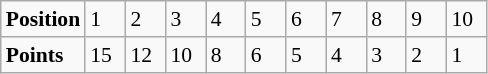<table class="wikitable" style="font-size: 90%;">
<tr>
<td><strong>Position</strong></td>
<td width=20>1</td>
<td width=20>2</td>
<td width=20>3</td>
<td width=20>4</td>
<td width=20>5</td>
<td width=20>6</td>
<td width=20>7</td>
<td width=20>8</td>
<td width=20>9</td>
<td width=20>10</td>
</tr>
<tr>
<td><strong>Points</strong></td>
<td>15</td>
<td>12</td>
<td>10</td>
<td>8</td>
<td>6</td>
<td>5</td>
<td>4</td>
<td>3</td>
<td>2</td>
<td>1</td>
</tr>
</table>
